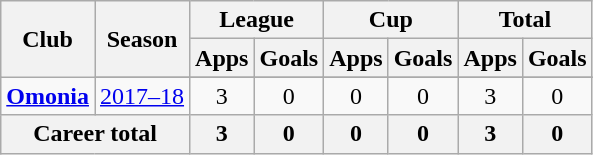<table class="wikitable" style="text-align:center;">
<tr>
<th rowspan="2">Club</th>
<th rowspan="2">Season</th>
<th colspan="2">League</th>
<th colspan="2">Cup</th>
<th colspan="2">Total</th>
</tr>
<tr>
<th>Apps</th>
<th>Goals</th>
<th>Apps</th>
<th>Goals</th>
<th>Apps</th>
<th>Goals</th>
</tr>
<tr ||-||-||-|->
<td rowspan="2" valign="center"><strong><a href='#'>Omonia</a></strong></td>
</tr>
<tr>
<td><a href='#'>2017–18</a></td>
<td>3</td>
<td>0</td>
<td>0</td>
<td>0</td>
<td>3</td>
<td>0</td>
</tr>
<tr>
<th colspan=2>Career total</th>
<th>3</th>
<th>0</th>
<th>0</th>
<th>0</th>
<th>3</th>
<th>0</th>
</tr>
</table>
